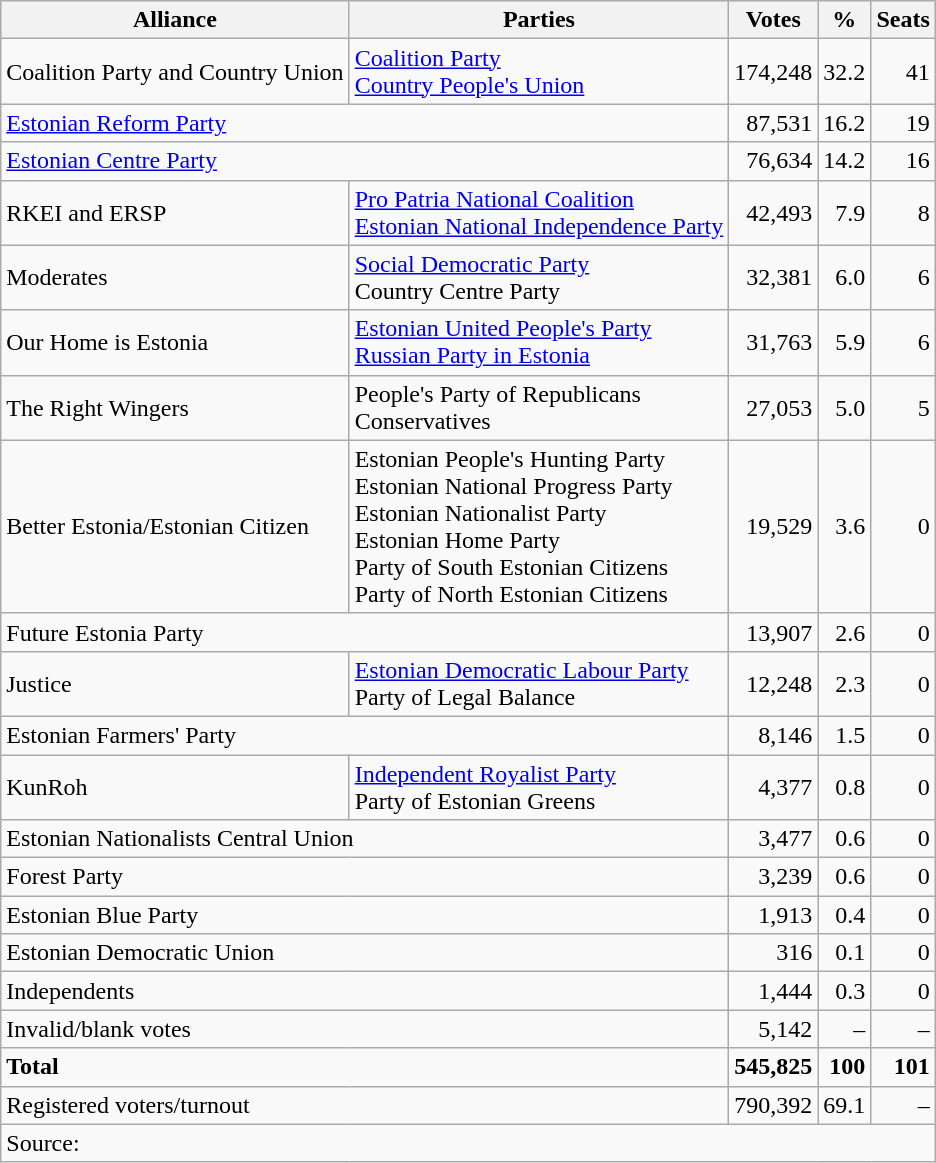<table class=wikitable style=text-align:right>
<tr>
<th>Alliance</th>
<th>Parties</th>
<th>Votes</th>
<th>%</th>
<th>Seats</th>
</tr>
<tr>
<td align=left>Coalition Party and Country Union</td>
<td align=left><a href='#'>Coalition Party</a><br><a href='#'>Country People's Union</a></td>
<td>174,248</td>
<td>32.2</td>
<td>41</td>
</tr>
<tr>
<td align=left colspan=2><a href='#'>Estonian Reform Party</a></td>
<td>87,531</td>
<td>16.2</td>
<td>19</td>
</tr>
<tr>
<td align=left colspan=2><a href='#'>Estonian Centre Party</a></td>
<td>76,634</td>
<td>14.2</td>
<td>16</td>
</tr>
<tr>
<td align=left>RKEI and ERSP</td>
<td align=left><a href='#'>Pro Patria National Coalition</a><br><a href='#'>Estonian National Independence Party</a></td>
<td>42,493</td>
<td>7.9</td>
<td>8</td>
</tr>
<tr>
<td align=left>Moderates</td>
<td align=left><a href='#'>Social Democratic Party</a><br>Country Centre Party</td>
<td>32,381</td>
<td>6.0</td>
<td>6</td>
</tr>
<tr>
<td align=left>Our Home is Estonia</td>
<td align=left><a href='#'>Estonian United People's Party</a><br><a href='#'>Russian Party in Estonia</a></td>
<td>31,763</td>
<td>5.9</td>
<td>6</td>
</tr>
<tr>
<td align=left>The Right Wingers</td>
<td align=left>People's Party of Republicans<br>Conservatives</td>
<td>27,053</td>
<td>5.0</td>
<td>5</td>
</tr>
<tr>
<td align=left>Better Estonia/Estonian Citizen</td>
<td align=left>Estonian People's Hunting Party<br>Estonian National Progress Party<br>Estonian Nationalist Party<br>Estonian Home Party<br>Party of South Estonian Citizens<br>Party of North Estonian Citizens</td>
<td>19,529</td>
<td>3.6</td>
<td>0</td>
</tr>
<tr>
<td align=left colspan=2>Future Estonia Party</td>
<td>13,907</td>
<td>2.6</td>
<td>0</td>
</tr>
<tr>
<td align=left>Justice</td>
<td align=left><a href='#'>Estonian Democratic Labour Party</a><br>Party of Legal Balance</td>
<td>12,248</td>
<td>2.3</td>
<td>0</td>
</tr>
<tr>
<td align=left colspan=2>Estonian Farmers' Party</td>
<td>8,146</td>
<td>1.5</td>
<td>0</td>
</tr>
<tr>
<td align=left>KunRoh</td>
<td align=left><a href='#'>Independent Royalist Party</a><br>Party of Estonian Greens</td>
<td>4,377</td>
<td>0.8</td>
<td>0</td>
</tr>
<tr>
<td align=left colspan=2>Estonian Nationalists Central Union</td>
<td>3,477</td>
<td>0.6</td>
<td>0</td>
</tr>
<tr>
<td align=left colspan=2>Forest Party</td>
<td>3,239</td>
<td>0.6</td>
<td>0</td>
</tr>
<tr>
<td align=left colspan=2>Estonian Blue Party</td>
<td>1,913</td>
<td>0.4</td>
<td>0</td>
</tr>
<tr>
<td align=left colspan=2>Estonian Democratic Union</td>
<td>316</td>
<td>0.1</td>
<td>0</td>
</tr>
<tr>
<td align=left colspan=2>Independents</td>
<td>1,444</td>
<td>0.3</td>
<td>0</td>
</tr>
<tr>
<td align=left colspan=2>Invalid/blank votes</td>
<td>5,142</td>
<td>–</td>
<td>–</td>
</tr>
<tr>
<td align=left colspan=2><strong>Total</strong></td>
<td><strong>545,825</strong></td>
<td><strong>100</strong></td>
<td><strong>101</strong></td>
</tr>
<tr>
<td align=left colspan=2>Registered voters/turnout</td>
<td>790,392</td>
<td>69.1</td>
<td>–</td>
</tr>
<tr>
<td align=left colspan=5>Source:</td>
</tr>
</table>
